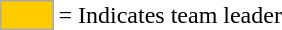<table>
<tr>
<td style="background:#fc0; border:1px solid #aaa; width:2em;"></td>
<td>= Indicates team leader</td>
</tr>
</table>
